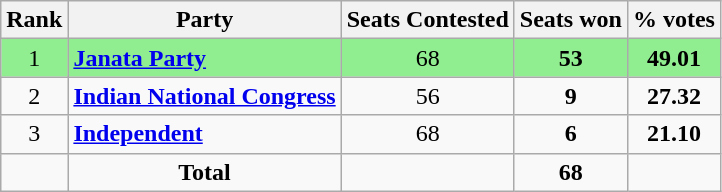<table class="wikitable sortable" style="text-align: center;">
<tr>
<th align="center">Rank</th>
<th align="center">Party</th>
<th align="center">Seats Contested</th>
<th align="center">Seats won</th>
<th align="center">% votes</th>
</tr>
<tr style="background: #90EE90;">
<td>1</td>
<td align="left"><strong><a href='#'>Janata Party</a></strong></td>
<td>68</td>
<td><strong>53</strong></td>
<td><strong>49.01</strong></td>
</tr>
<tr>
<td>2</td>
<td align="left"><strong><a href='#'>Indian National Congress</a></strong></td>
<td>56</td>
<td><strong>9</strong></td>
<td><strong>27.32</strong></td>
</tr>
<tr>
<td>3</td>
<td align="left"><strong><a href='#'>Independent</a></strong></td>
<td>68</td>
<td><strong>6</strong></td>
<td><strong>21.10</strong></td>
</tr>
<tr>
<td></td>
<td align="centre"><strong>Total </strong></td>
<td></td>
<td><strong>68</strong></td>
<td><strong> </strong></td>
</tr>
</table>
